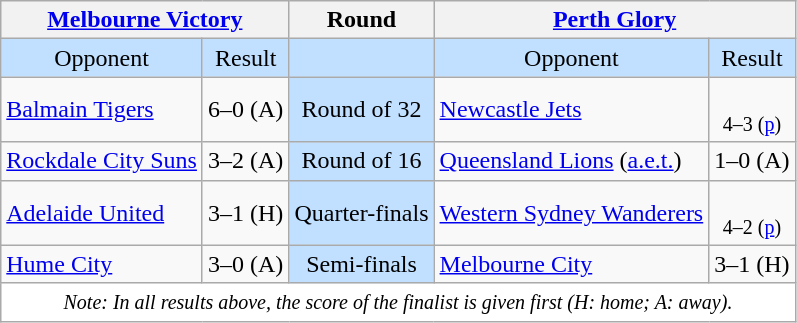<table class="wikitable" style="text-align: center; floatleft;">
<tr>
<th colspan=2><a href='#'>Melbourne Victory</a></th>
<th>Round</th>
<th colspan=2><a href='#'>Perth Glory</a></th>
</tr>
<tr bgcolor=#c1e0ff>
<td>Opponent</td>
<td>Result</td>
<td></td>
<td>Opponent</td>
<td>Result</td>
</tr>
<tr>
<td align=left><a href='#'>Balmain Tigers</a></td>
<td>6–0 (A)</td>
<td bgcolor=#c1e0ff>Round of 32</td>
<td align=left><a href='#'>Newcastle Jets</a></td>
<td><br><small>4–3 (<a href='#'>p</a>)</small></td>
</tr>
<tr>
<td align=left><a href='#'>Rockdale City Suns</a></td>
<td>3–2 (A)</td>
<td bgcolor=#c1e0ff>Round of 16</td>
<td align=left><a href='#'>Queensland Lions</a> (<a href='#'>a.e.t.</a>)</td>
<td>1–0 (A)</td>
</tr>
<tr>
<td align=left><a href='#'>Adelaide United</a></td>
<td>3–1 (H)</td>
<td bgcolor=#c1e0ff>Quarter-finals</td>
<td align=left><a href='#'>Western Sydney Wanderers</a></td>
<td><br><small>4–2 (<a href='#'>p</a>)</small></td>
</tr>
<tr>
<td align=left><a href='#'>Hume City</a></td>
<td>3–0 (A)</td>
<td bgcolor=#c1e0ff>Semi-finals</td>
<td align=left><a href='#'>Melbourne City</a></td>
<td>3–1 (H)</td>
</tr>
<tr>
<td colspan=5 style="background-color:white;"><small><em>Note: In all results above, the score of the finalist is given first (H: home; A: away).</em></small></td>
</tr>
</table>
